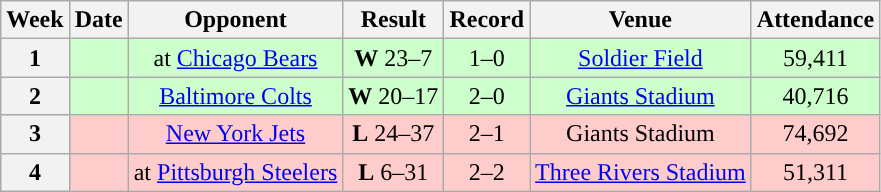<table class="wikitable" style="text-align:center">
<tr>
<th>Week</th>
<th>Date</th>
<th>Opponent</th>
<th>Result</th>
<th>Record</th>
<th>Venue</th>
<th>Attendance</th>
</tr>
<tr style="background:#cfc">
<th>1</th>
<td></td>
<td>at <a href='#'>Chicago Bears</a></td>
<td><strong>W</strong> 23–7</td>
<td>1–0</td>
<td><a href='#'>Soldier Field</a></td>
<td>59,411</td>
</tr>
<tr style="background:#cfc">
<th>2</th>
<td></td>
<td><a href='#'>Baltimore Colts</a></td>
<td><strong>W</strong> 20–17</td>
<td>2–0</td>
<td><a href='#'>Giants Stadium</a></td>
<td>40,716</td>
</tr>
<tr style="background:#fcc">
<th>3</th>
<td></td>
<td><a href='#'>New York Jets</a></td>
<td><strong>L</strong> 24–37</td>
<td>2–1</td>
<td>Giants Stadium</td>
<td>74,692</td>
</tr>
<tr style="background:#fcc">
<th>4</th>
<td></td>
<td>at <a href='#'>Pittsburgh Steelers</a></td>
<td><strong>L</strong> 6–31</td>
<td>2–2</td>
<td><a href='#'>Three Rivers Stadium</a></td>
<td>51,311</td>
</tr>
</table>
